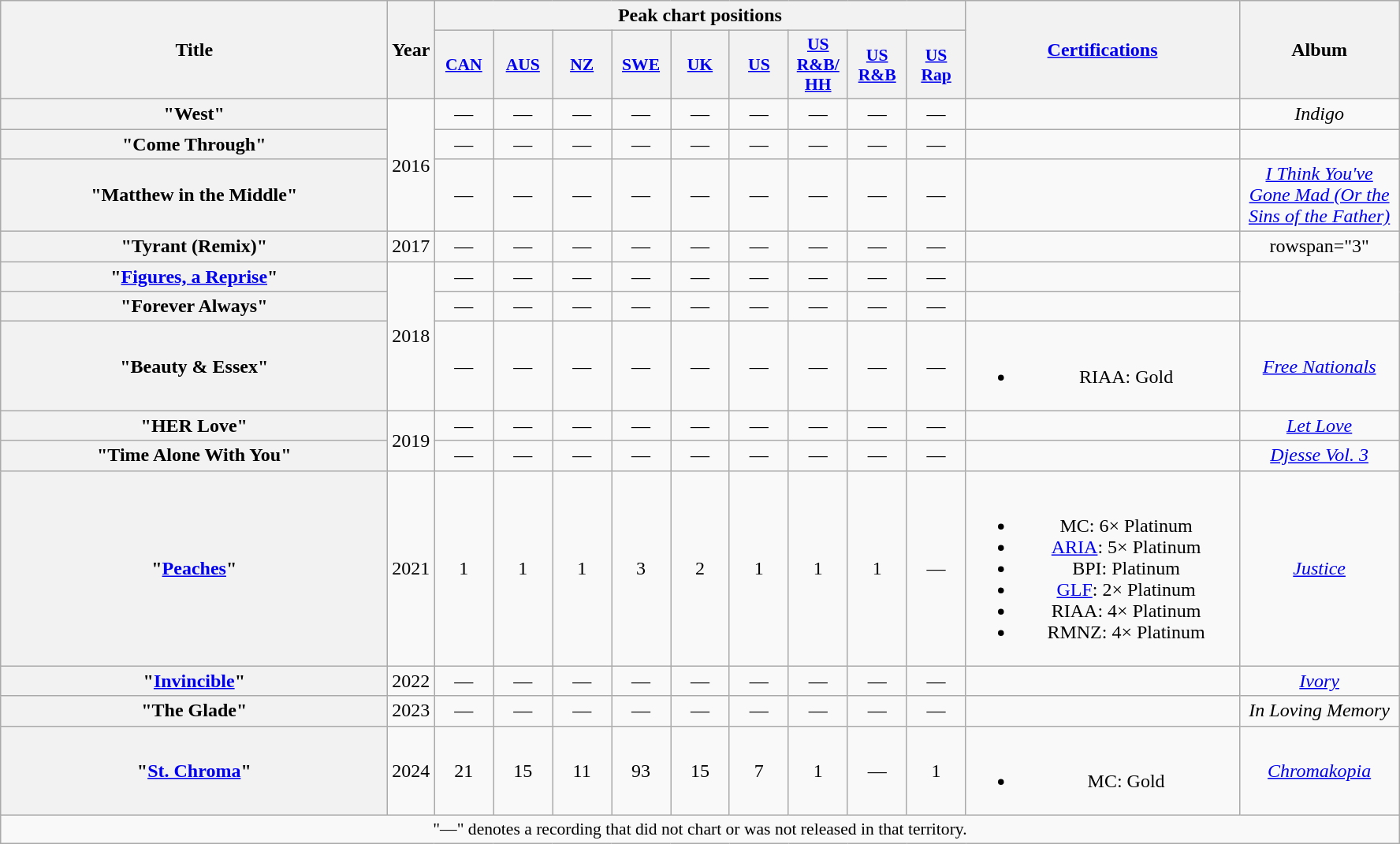<table class="wikitable plainrowheaders" style="text-align:center;">
<tr>
<th scope="col" rowspan="2" style="width:20em;">Title</th>
<th scope="col" rowspan="2" style="width:1em;">Year</th>
<th scope="col" colspan="9">Peak chart positions</th>
<th scope="col" rowspan="2" style="width:14em;"><a href='#'>Certifications</a></th>
<th scope="col" rowspan="2" style="width:8em;">Album</th>
</tr>
<tr>
<th scope="col" style="width:3em;font-size:90%;"><a href='#'>CAN</a><br></th>
<th scope="col" style="width:3em;font-size:90%;"><a href='#'>AUS</a><br></th>
<th scope="col" style="width:3em;font-size:90%;"><a href='#'>NZ</a><br></th>
<th scope="col" style="width:3em;font-size:90%;"><a href='#'>SWE</a><br></th>
<th scope="col" style="width:3em;font-size:90%;"><a href='#'>UK</a><br></th>
<th scope="col" style="width:3em;font-size:90%;"><a href='#'>US</a><br></th>
<th scope="col" style="width:3em;font-size:90%;"><a href='#'>US<br>R&B/<br>HH</a><br></th>
<th scope="col" style="width:3em;font-size:90%;"><a href='#'>US<br>R&B</a><br></th>
<th scope="col" style="width:3em;font-size:90%;"><a href='#'>US<br>Rap</a><br></th>
</tr>
<tr>
<th scope="row">"West"<br></th>
<td rowspan="3">2016</td>
<td>—</td>
<td>—</td>
<td>—</td>
<td>—</td>
<td>—</td>
<td>—</td>
<td>—</td>
<td>—</td>
<td>—</td>
<td></td>
<td><em>Indigo</em></td>
</tr>
<tr>
<th scope="row">"Come Through"<br></th>
<td>—</td>
<td>—</td>
<td>—</td>
<td>—</td>
<td>—</td>
<td>—</td>
<td>—</td>
<td>—</td>
<td>—</td>
<td></td>
<td></td>
</tr>
<tr>
<th scope="row">"Matthew in the Middle"<br></th>
<td>—</td>
<td>—</td>
<td>—</td>
<td>—</td>
<td>—</td>
<td>—</td>
<td>—</td>
<td>—</td>
<td>—</td>
<td></td>
<td><em><a href='#'>I Think You've Gone Mad (Or the Sins of the Father)</a></em></td>
</tr>
<tr>
<th scope="row">"Tyrant (Remix)"<br></th>
<td>2017</td>
<td>—</td>
<td>—</td>
<td>—</td>
<td>—</td>
<td>—</td>
<td>—</td>
<td>—</td>
<td>—</td>
<td>—</td>
<td></td>
<td>rowspan="3" </td>
</tr>
<tr>
<th scope="row">"<a href='#'>Figures, a Reprise</a>"<br></th>
<td rowspan="3">2018</td>
<td>—</td>
<td>—</td>
<td>—</td>
<td>—</td>
<td>—</td>
<td>—</td>
<td>—</td>
<td>—</td>
<td>—</td>
<td></td>
</tr>
<tr>
<th scope="row">"Forever Always"<br></th>
<td>—</td>
<td>—</td>
<td>—</td>
<td>—</td>
<td>—</td>
<td>—</td>
<td>—</td>
<td>—</td>
<td>—</td>
<td></td>
</tr>
<tr>
<th scope="row">"Beauty & Essex"<br></th>
<td>—</td>
<td>—</td>
<td>—</td>
<td>—</td>
<td>—</td>
<td>—</td>
<td>—</td>
<td>—</td>
<td>—</td>
<td><br><ul><li>RIAA: Gold</li></ul></td>
<td><em><a href='#'>Free Nationals</a></em></td>
</tr>
<tr>
<th scope="row">"HER Love"<br></th>
<td rowspan="2">2019</td>
<td>—</td>
<td>—</td>
<td>—</td>
<td>—</td>
<td>—</td>
<td>—</td>
<td>—</td>
<td>—</td>
<td>—</td>
<td></td>
<td><em><a href='#'>Let Love</a></em></td>
</tr>
<tr>
<th scope="row">"Time Alone With You"<br></th>
<td>—</td>
<td>—</td>
<td>—</td>
<td>—</td>
<td>—</td>
<td>—</td>
<td>—</td>
<td>—</td>
<td>—</td>
<td></td>
<td><em><a href='#'>Djesse Vol. 3</a></em></td>
</tr>
<tr>
<th scope="row">"<a href='#'>Peaches</a>"<br></th>
<td>2021</td>
<td>1</td>
<td>1</td>
<td>1</td>
<td>3</td>
<td>2</td>
<td>1</td>
<td>1</td>
<td>1</td>
<td>—</td>
<td><br><ul><li>MC: 6× Platinum</li><li><a href='#'>ARIA</a>: 5× Platinum</li><li>BPI: Platinum</li><li><a href='#'>GLF</a>: 2× Platinum</li><li>RIAA: 4× Platinum</li><li>RMNZ: 4× Platinum</li></ul></td>
<td><em><a href='#'>Justice</a></em></td>
</tr>
<tr>
<th scope="row">"<a href='#'>Invincible</a>"<br></th>
<td>2022</td>
<td>—</td>
<td>—</td>
<td>—</td>
<td>—</td>
<td>—</td>
<td>—</td>
<td>—</td>
<td>—</td>
<td>—</td>
<td></td>
<td><em><a href='#'>Ivory</a></em></td>
</tr>
<tr>
<th scope="row">"The Glade"<br></th>
<td>2023</td>
<td>—</td>
<td>—</td>
<td>—</td>
<td>—</td>
<td>—</td>
<td>—</td>
<td>—</td>
<td>—</td>
<td>—</td>
<td></td>
<td><em>In Loving Memory</em></td>
</tr>
<tr>
<th scope="row">"<a href='#'>St. Chroma</a>"<br></th>
<td>2024</td>
<td>21</td>
<td>15</td>
<td>11</td>
<td>93</td>
<td>15</td>
<td>7</td>
<td>1</td>
<td>—</td>
<td>1</td>
<td><br><ul><li>MC: Gold</li></ul></td>
<td><em><a href='#'>Chromakopia</a></em></td>
</tr>
<tr>
<td colspan="17" style="font-size:90%">"—" denotes a recording that did not chart or was not released in that territory.</td>
</tr>
</table>
